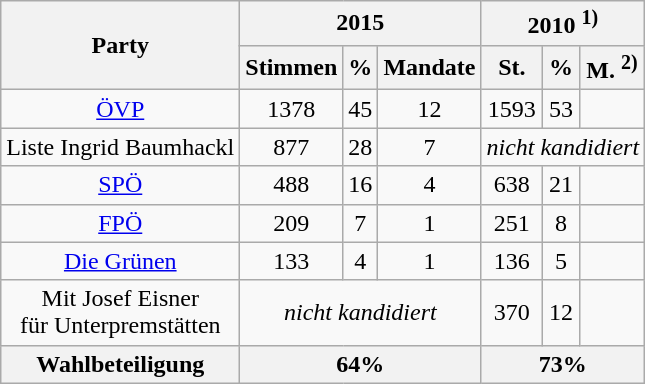<table class="wikitable" style="text-align:center">
<tr>
<th rowspan=2>Party</th>
<th colspan=3>2015</th>
<th colspan=3>2010 <sup>1)</sup></th>
</tr>
<tr>
<th>Stimmen</th>
<th>%</th>
<th>Mandate</th>
<th>St.</th>
<th>%</th>
<th>M. <sup>2)</sup></th>
</tr>
<tr>
<td><a href='#'>ÖVP</a></td>
<td>1378</td>
<td>45</td>
<td>12</td>
<td>1593</td>
<td>53</td>
<td></td>
</tr>
<tr>
<td>Liste Ingrid Baumhackl</td>
<td>877</td>
<td>28</td>
<td>7</td>
<td colspan=3><em>nicht kandidiert</em></td>
</tr>
<tr>
<td><a href='#'>SPÖ</a></td>
<td>488</td>
<td>16</td>
<td>4</td>
<td>638</td>
<td>21</td>
<td></td>
</tr>
<tr>
<td><a href='#'>FPÖ</a></td>
<td>209</td>
<td>7</td>
<td>1</td>
<td>251</td>
<td>8</td>
<td></td>
</tr>
<tr>
<td><a href='#'>Die Grünen</a></td>
<td>133</td>
<td>4</td>
<td>1</td>
<td>136</td>
<td>5</td>
<td></td>
</tr>
<tr>
<td>Mit Josef Eisner<br>für Unterpremstätten</td>
<td colspan=3><em>nicht kandidiert</em></td>
<td>370</td>
<td>12</td>
<td></td>
</tr>
<tr>
<th>Wahlbeteiligung</th>
<th colspan=3>64%</th>
<th colspan=3>73%</th>
</tr>
</table>
